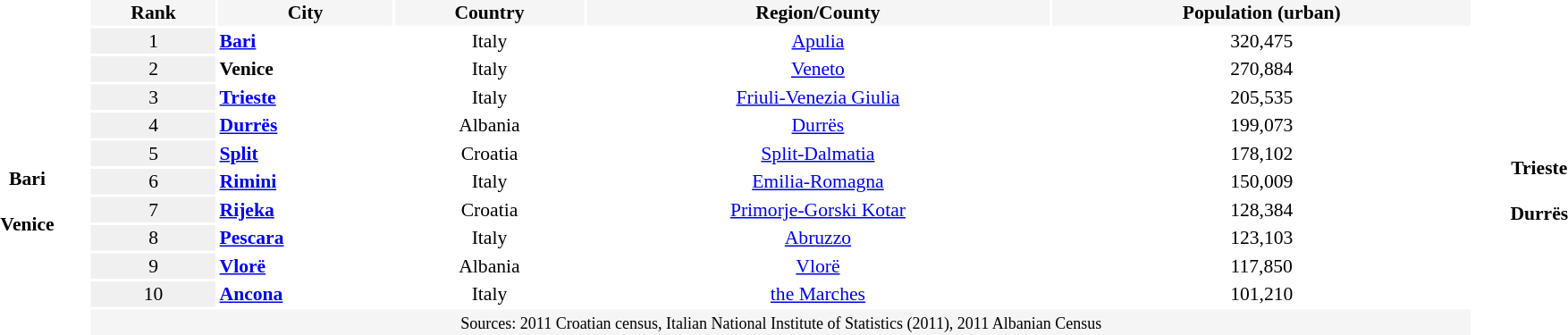<table style="text-align:center; width:97%; margin-right:10px; font-size:90%">
<tr>
<th rowspan=23 width:150><br><br><br>Bari<br>
<br>Venice<br></th>
<th style="text-align:center; background:#f5f5f5;">Rank</th>
<th style="text-align:center; background:#f5f5f5;">City</th>
<th style="text-align:center; background:#f5f5f5;">Country</th>
<th style="text-align:center; background:#f5f5f5;">Region/County</th>
<th style="text-align:center; background:#f5f5f5;">Population (urban)</th>
<th rowspan=23 width:150><br><br>Trieste<br>
<br>Durrës</th>
</tr>
<tr>
<td style="text-align:center; background:#f0f0f0;">1</td>
<td align=left><strong><a href='#'>Bari</a></strong></td>
<td>Italy</td>
<td><a href='#'>Apulia</a></td>
<td>320,475</td>
</tr>
<tr>
<td style="text-align:center; background:#f0f0f0;">2</td>
<td align=left><strong>Venice</strong></td>
<td>Italy</td>
<td><a href='#'>Veneto</a></td>
<td>270,884</td>
</tr>
<tr>
<td style="text-align:center; background:#f0f0f0;">3</td>
<td align=left><strong><a href='#'>Trieste</a></strong></td>
<td>Italy</td>
<td><a href='#'>Friuli-Venezia Giulia</a></td>
<td>205,535</td>
</tr>
<tr>
<td style="text-align:center; background:#f0f0f0;">4</td>
<td align=left><strong><a href='#'>Durrës</a></strong></td>
<td>Albania</td>
<td><a href='#'>Durrës</a></td>
<td>199,073</td>
</tr>
<tr>
<td style="text-align:center; background:#f0f0f0;">5</td>
<td align=left><strong><a href='#'>Split</a></strong></td>
<td>Croatia</td>
<td><a href='#'>Split-Dalmatia</a></td>
<td>178,102</td>
</tr>
<tr>
<td style="text-align:center; background:#f0f0f0;">6</td>
<td align=left><strong><a href='#'>Rimini</a></strong></td>
<td>Italy</td>
<td><a href='#'>Emilia-Romagna</a></td>
<td>150,009</td>
</tr>
<tr>
<td style="text-align:center; background:#f0f0f0;">7</td>
<td align=left><strong><a href='#'>Rijeka</a></strong></td>
<td>Croatia</td>
<td><a href='#'>Primorje-Gorski Kotar</a></td>
<td>128,384</td>
</tr>
<tr>
<td style="text-align:center; background:#f0f0f0;">8</td>
<td align=left><strong><a href='#'>Pescara</a></strong></td>
<td>Italy</td>
<td><a href='#'>Abruzzo</a></td>
<td>123,103</td>
</tr>
<tr>
<td style="text-align:center; background:#f0f0f0;">9</td>
<td align=left><strong><a href='#'>Vlorë</a></strong></td>
<td>Albania</td>
<td><a href='#'>Vlorë</a></td>
<td>117,850</td>
</tr>
<tr>
<td style="text-align:center; background:#f0f0f0;">10</td>
<td align=left><strong><a href='#'>Ancona</a></strong></td>
<td>Italy</td>
<td><a href='#'>the Marches</a></td>
<td>101,210</td>
</tr>
<tr>
<td colspan="5"  style="text-align:center; background:#f5f5f5;"><small>Sources: 2011 Croatian census, Italian National Institute of Statistics (2011), 2011 Albanian Census</small></td>
</tr>
</table>
